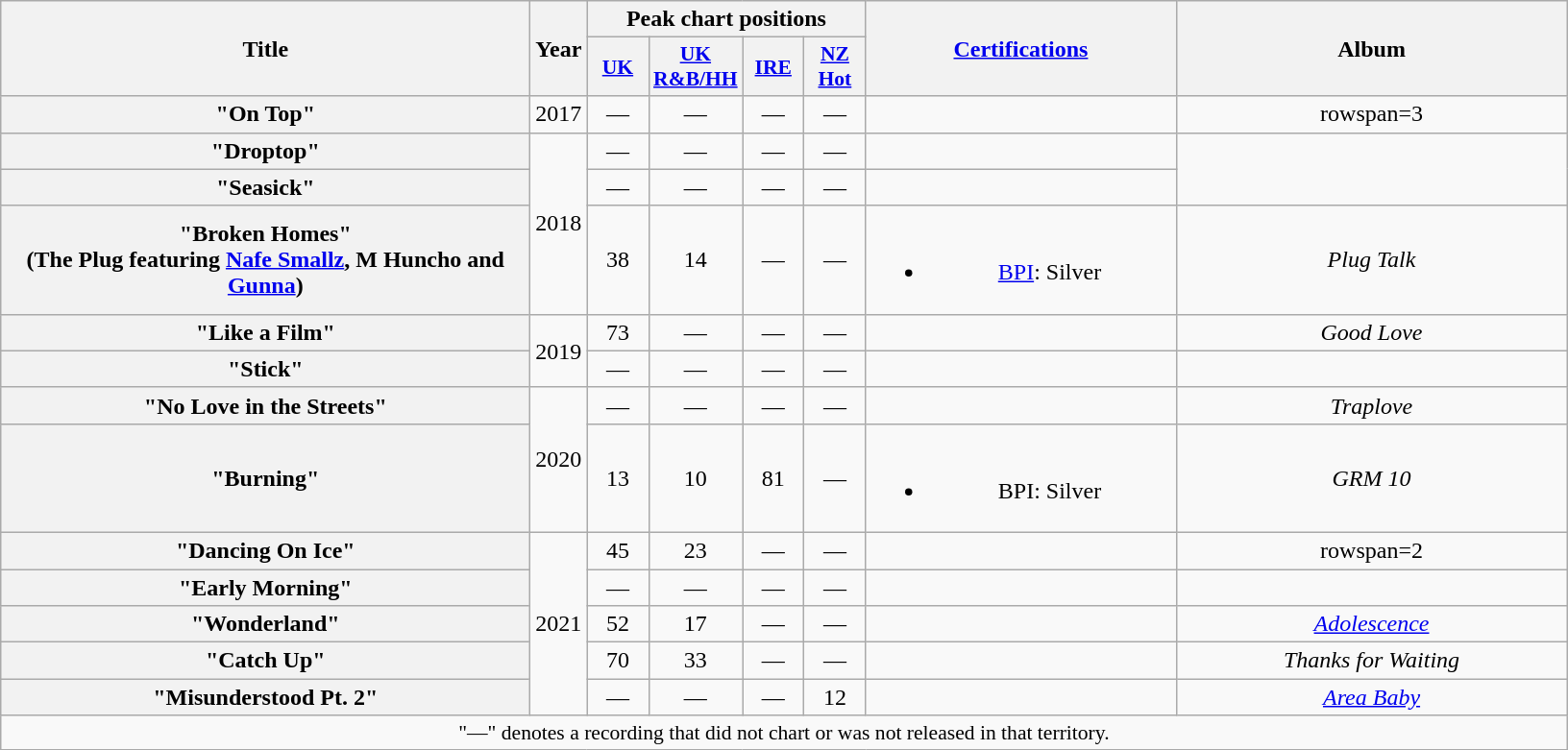<table class="wikitable plainrowheaders" style="text-align:center;">
<tr>
<th scope="col" rowspan="2" style="width:22.5em;">Title</th>
<th scope="col" rowspan="2" style="width:1em;">Year</th>
<th scope="col" colspan="4">Peak chart positions</th>
<th scope="col" rowspan="2" style="width:13em;"><a href='#'>Certifications</a></th>
<th scope="col" rowspan="2" style="width:16.5em;">Album</th>
</tr>
<tr>
<th scope="col" style="width:2.5em;font-size:90%;"><a href='#'>UK</a><br></th>
<th scope="col" style="width:2.5em;font-size:90%;"><a href='#'>UK<br>R&B/HH</a><br></th>
<th scope="col" style="width:2.5em;font-size:90%;"><a href='#'>IRE</a><br></th>
<th scope="col" style="width:2.5em;font-size:90%;"><a href='#'>NZ<br>Hot</a><br></th>
</tr>
<tr>
<th scope="row">"On Top"<br></th>
<td>2017</td>
<td>—</td>
<td>—</td>
<td>—</td>
<td>—</td>
<td></td>
<td>rowspan=3 </td>
</tr>
<tr>
<th scope="row">"Droptop"<br></th>
<td rowspan=3>2018</td>
<td>—</td>
<td>—</td>
<td>—</td>
<td>—</td>
<td></td>
</tr>
<tr>
<th scope="row">"Seasick"<br></th>
<td>—</td>
<td>—</td>
<td>—</td>
<td>—</td>
<td></td>
</tr>
<tr>
<th scope="row">"Broken Homes"<br><span>(The Plug featuring <a href='#'>Nafe Smallz</a>, M Huncho and <a href='#'>Gunna</a>)</span></th>
<td>38</td>
<td>14</td>
<td>—</td>
<td>—</td>
<td><br><ul><li><a href='#'>BPI</a>: Silver</li></ul></td>
<td><em>Plug Talk</em></td>
</tr>
<tr>
<th scope="row">"Like a Film"<br></th>
<td rowspan=2>2019</td>
<td>73</td>
<td>—</td>
<td>—</td>
<td>—</td>
<td></td>
<td><em>Good Love</em></td>
</tr>
<tr>
<th scope="row">"Stick"<br></th>
<td>—</td>
<td>—</td>
<td>—</td>
<td>—</td>
<td></td>
<td></td>
</tr>
<tr>
<th scope="row">"No Love in the Streets"<br></th>
<td rowspan=2>2020</td>
<td>—</td>
<td>—</td>
<td>—</td>
<td>—</td>
<td></td>
<td><em>Traplove</em></td>
</tr>
<tr>
<th scope="row">"Burning"<br></th>
<td>13</td>
<td>10</td>
<td>81</td>
<td>—</td>
<td><br><ul><li>BPI: Silver</li></ul></td>
<td><em>GRM 10</em></td>
</tr>
<tr>
<th scope="row">"Dancing On Ice"<br></th>
<td rowspan=5>2021</td>
<td>45</td>
<td>23</td>
<td>—</td>
<td>—</td>
<td></td>
<td>rowspan=2 </td>
</tr>
<tr>
<th scope="row">"Early Morning"<br></th>
<td>—</td>
<td>—</td>
<td>—</td>
<td>—</td>
<td></td>
</tr>
<tr>
<th scope="row">"Wonderland"<br></th>
<td>52</td>
<td>17</td>
<td>—</td>
<td>—</td>
<td></td>
<td><em><a href='#'>Adolescence</a></em></td>
</tr>
<tr>
<th scope="row">"Catch Up"<br></th>
<td>70</td>
<td>33</td>
<td>—</td>
<td>—</td>
<td></td>
<td><em>Thanks for Waiting</em></td>
</tr>
<tr>
<th scope="row">"Misunderstood Pt. 2"<br></th>
<td>—</td>
<td>—</td>
<td>—</td>
<td>12</td>
<td></td>
<td><em><a href='#'>Area Baby</a></em></td>
</tr>
<tr>
<td colspan="20" style="font-size:90%">"—" denotes a recording that did not chart or was not released in that territory.</td>
</tr>
</table>
